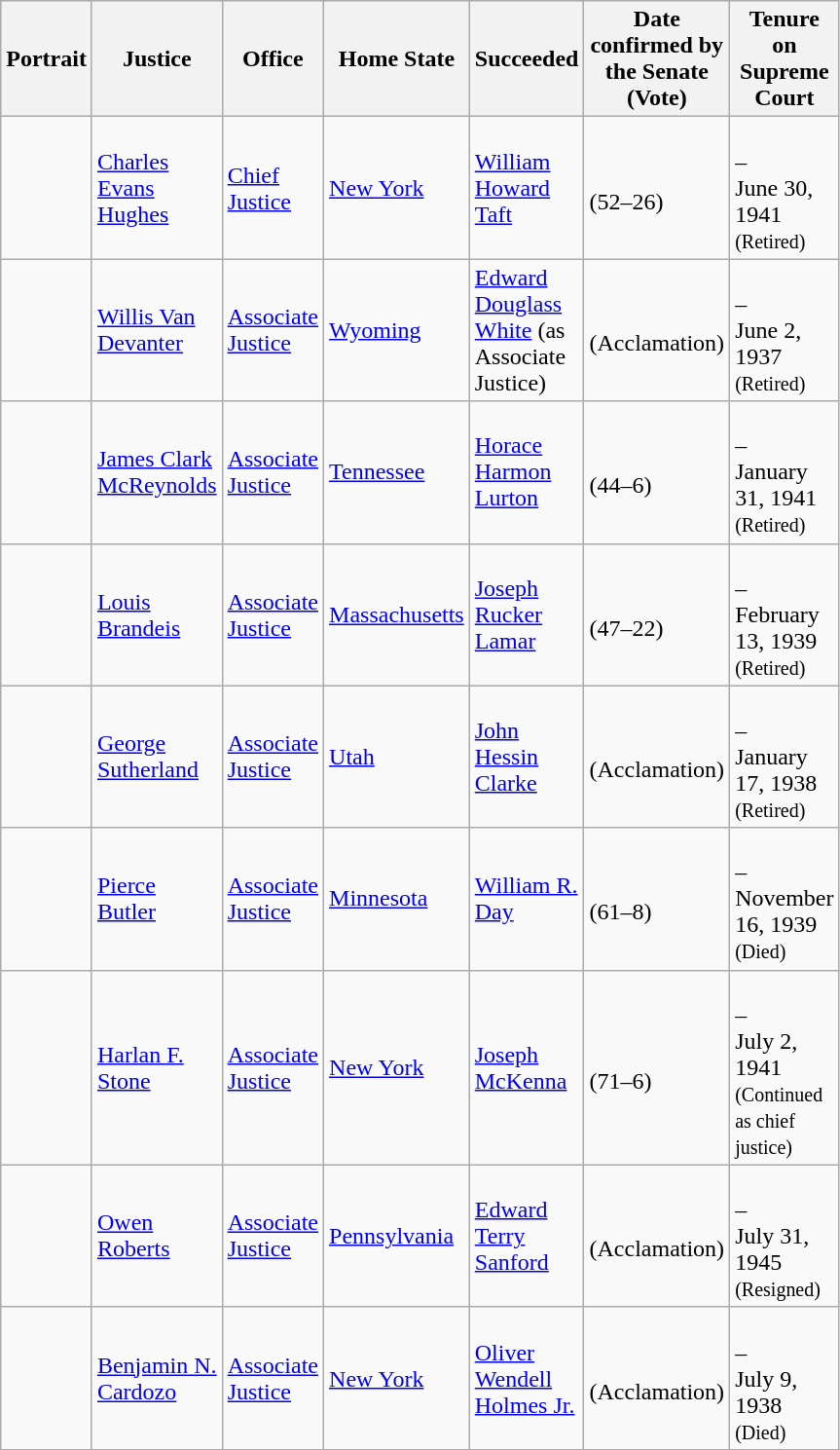<table class="wikitable sortable">
<tr>
<th scope="col" style="width: 10px;">Portrait</th>
<th scope="col" style="width: 10px;">Justice</th>
<th scope="col" style="width: 10px;">Office</th>
<th scope="col" style="width: 10px;">Home State</th>
<th scope="col" style="width: 10px;">Succeeded</th>
<th scope="col" style="width: 10px;">Date confirmed by the Senate<br>(Vote)</th>
<th scope="col" style="width: 10px;">Tenure on Supreme Court</th>
</tr>
<tr>
<td></td>
<td><a href='#'>Charles Evans Hughes</a></td>
<td><a href='#'>Chief Justice</a></td>
<td><a href='#'>New York</a></td>
<td><a href='#'>William Howard Taft</a></td>
<td><br>(52–26)</td>
<td><br>–<br>June 30, 1941<br><small>(Retired)</small></td>
</tr>
<tr>
<td></td>
<td><a href='#'>Willis Van Devanter</a></td>
<td><a href='#'>Associate Justice</a></td>
<td><a href='#'>Wyoming</a></td>
<td><a href='#'>Edward Douglass White</a> (as Associate Justice)</td>
<td><br>(Acclamation)</td>
<td><br>–<br>June 2, 1937<br><small>(Retired)</small></td>
</tr>
<tr>
<td></td>
<td><a href='#'>James Clark McReynolds</a></td>
<td><a href='#'>Associate Justice</a></td>
<td><a href='#'>Tennessee</a></td>
<td><a href='#'>Horace Harmon Lurton</a></td>
<td><br>(44–6)</td>
<td><br>–<br>January 31, 1941<br><small>(Retired)</small></td>
</tr>
<tr>
<td></td>
<td><a href='#'>Louis Brandeis</a></td>
<td><a href='#'>Associate Justice</a></td>
<td><a href='#'>Massachusetts</a></td>
<td><a href='#'>Joseph Rucker Lamar</a></td>
<td><br>(47–22)</td>
<td><br>–<br>February 13, 1939<br><small>(Retired)</small></td>
</tr>
<tr>
<td></td>
<td><a href='#'>George Sutherland</a></td>
<td><a href='#'>Associate Justice</a></td>
<td><a href='#'>Utah</a></td>
<td><a href='#'>John Hessin Clarke</a></td>
<td><br>(Acclamation)</td>
<td><br>–<br>January 17, 1938<br><small>(Retired)</small></td>
</tr>
<tr>
<td></td>
<td><a href='#'>Pierce Butler</a></td>
<td><a href='#'>Associate Justice</a></td>
<td><a href='#'>Minnesota</a></td>
<td><a href='#'>William R. Day</a></td>
<td><br>(61–8)</td>
<td><br>–<br>November 16, 1939<br><small>(Died)</small></td>
</tr>
<tr>
<td></td>
<td><a href='#'>Harlan F. Stone</a></td>
<td><a href='#'>Associate Justice</a></td>
<td><a href='#'>New York</a></td>
<td><a href='#'>Joseph McKenna</a></td>
<td><br>(71–6)</td>
<td><br>–<br>July 2, 1941<br><small>(Continued as chief justice)</small></td>
</tr>
<tr>
<td></td>
<td><a href='#'>Owen Roberts</a></td>
<td><a href='#'>Associate Justice</a></td>
<td><a href='#'>Pennsylvania</a></td>
<td><a href='#'>Edward Terry Sanford</a></td>
<td><br>(Acclamation)</td>
<td><br>–<br>July 31, 1945<br><small>(Resigned)</small></td>
</tr>
<tr>
<td></td>
<td><a href='#'>Benjamin N. Cardozo</a></td>
<td><a href='#'>Associate Justice</a></td>
<td><a href='#'>New York</a></td>
<td><a href='#'>Oliver Wendell Holmes Jr.</a></td>
<td><br>(Acclamation)</td>
<td><br>–<br>July 9, 1938<br><small>(Died)</small></td>
</tr>
<tr>
</tr>
</table>
